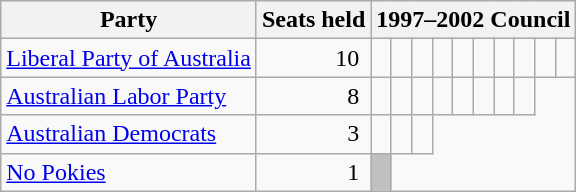<table class="wikitable">
<tr>
<th rowspan=1>Party</th>
<th colspan=1>Seats held</th>
<th rowspan=1 colspan=10>1997–2002 Council</th>
</tr>
<tr>
<td><a href='#'>Liberal Party of Australia</a></td>
<td align=right>10 </td>
<td> </td>
<td> </td>
<td> </td>
<td> </td>
<td> </td>
<td> </td>
<td> </td>
<td> </td>
<td> </td>
<td> </td>
</tr>
<tr>
<td><a href='#'>Australian Labor Party</a></td>
<td align=right>8 </td>
<td> </td>
<td> </td>
<td> </td>
<td> </td>
<td> </td>
<td> </td>
<td> </td>
<td> </td>
</tr>
<tr>
<td><a href='#'>Australian Democrats</a></td>
<td align=right>3 </td>
<td> </td>
<td> </td>
<td> </td>
</tr>
<tr>
<td><a href='#'>No Pokies</a></td>
<td align=right>1 </td>
<td bgcolor=#C0C0C0> </td>
</tr>
</table>
